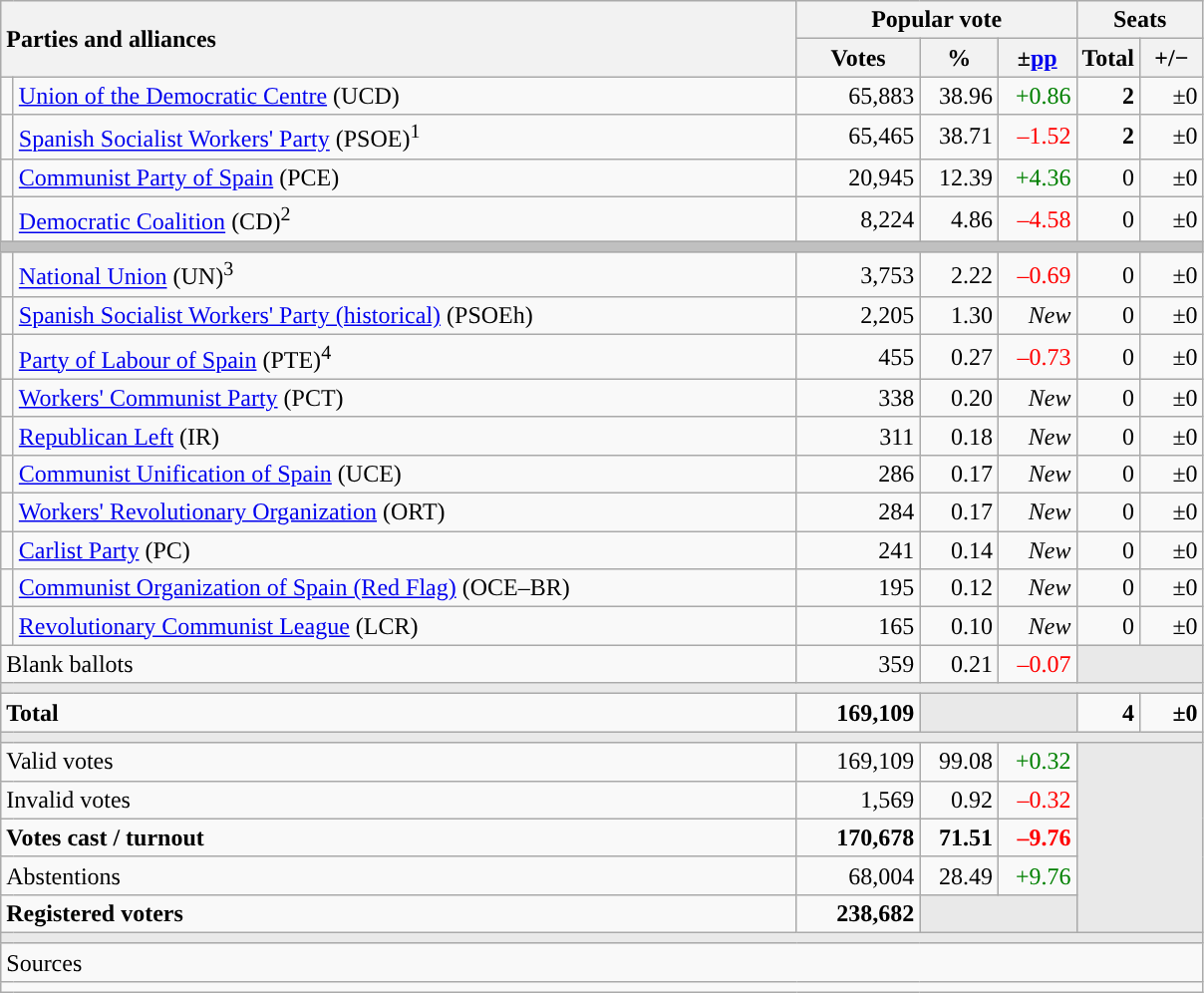<table class="wikitable" style="text-align:right;">
<tr>
<th style="text-align:left;" rowspan="2" colspan="2" width="525">Parties and alliances</th>
<th colspan="3">Popular vote</th>
<th colspan="2">Seats</th>
</tr>
<tr>
<th width="75">Votes</th>
<th width="45">%</th>
<th width="45">±<a href='#'>pp</a></th>
<th width="35">Total</th>
<th width="35">+/−</th>
</tr>
<tr>
<td width="1" style="color:inherit;background:"></td>
<td align="left"><a href='#'>Union of the Democratic Centre</a> (UCD)</td>
<td>65,883</td>
<td>38.96</td>
<td style="color:green;">+0.86</td>
<td><strong>2</strong></td>
<td>±0</td>
</tr>
<tr>
<td style="color:inherit;background:"></td>
<td align="left"><a href='#'>Spanish Socialist Workers' Party</a> (PSOE)<sup>1</sup></td>
<td>65,465</td>
<td>38.71</td>
<td style="color:red;">–1.52</td>
<td><strong>2</strong></td>
<td>±0</td>
</tr>
<tr>
<td style="color:inherit;background:"></td>
<td align="left"><a href='#'>Communist Party of Spain</a> (PCE)</td>
<td>20,945</td>
<td>12.39</td>
<td style="color:green;">+4.36</td>
<td>0</td>
<td>±0</td>
</tr>
<tr>
<td style="color:inherit;background:"></td>
<td align="left"><a href='#'>Democratic Coalition</a> (CD)<sup>2</sup></td>
<td>8,224</td>
<td>4.86</td>
<td style="color:red;">–4.58</td>
<td>0</td>
<td>±0</td>
</tr>
<tr>
<td colspan="7" bgcolor="#C0C0C0"></td>
</tr>
<tr>
<td style="color:inherit;background:"></td>
<td align="left"><a href='#'>National Union</a> (UN)<sup>3</sup></td>
<td>3,753</td>
<td>2.22</td>
<td style="color:red;">–0.69</td>
<td>0</td>
<td>±0</td>
</tr>
<tr>
<td style="color:inherit;background:"></td>
<td align="left"><a href='#'>Spanish Socialist Workers' Party (historical)</a> (PSOEh)</td>
<td>2,205</td>
<td>1.30</td>
<td><em>New</em></td>
<td>0</td>
<td>±0</td>
</tr>
<tr>
<td style="color:inherit;background:"></td>
<td align="left"><a href='#'>Party of Labour of Spain</a> (PTE)<sup>4</sup></td>
<td>455</td>
<td>0.27</td>
<td style="color:red;">–0.73</td>
<td>0</td>
<td>±0</td>
</tr>
<tr>
<td style="color:inherit;background:"></td>
<td align="left"><a href='#'>Workers' Communist Party</a> (PCT)</td>
<td>338</td>
<td>0.20</td>
<td><em>New</em></td>
<td>0</td>
<td>±0</td>
</tr>
<tr>
<td style="color:inherit;background:"></td>
<td align="left"><a href='#'>Republican Left</a> (IR)</td>
<td>311</td>
<td>0.18</td>
<td><em>New</em></td>
<td>0</td>
<td>±0</td>
</tr>
<tr>
<td style="color:inherit;background:"></td>
<td align="left"><a href='#'>Communist Unification of Spain</a> (UCE)</td>
<td>286</td>
<td>0.17</td>
<td><em>New</em></td>
<td>0</td>
<td>±0</td>
</tr>
<tr>
<td style="color:inherit;background:"></td>
<td align="left"><a href='#'>Workers' Revolutionary Organization</a> (ORT)</td>
<td>284</td>
<td>0.17</td>
<td><em>New</em></td>
<td>0</td>
<td>±0</td>
</tr>
<tr>
<td style="color:inherit;background:"></td>
<td align="left"><a href='#'>Carlist Party</a> (PC)</td>
<td>241</td>
<td>0.14</td>
<td><em>New</em></td>
<td>0</td>
<td>±0</td>
</tr>
<tr>
<td style="color:inherit;background:"></td>
<td align="left"><a href='#'>Communist Organization of Spain (Red Flag)</a> (OCE–BR)</td>
<td>195</td>
<td>0.12</td>
<td><em>New</em></td>
<td>0</td>
<td>±0</td>
</tr>
<tr>
<td style="color:inherit;background:"></td>
<td align="left"><a href='#'>Revolutionary Communist League</a> (LCR)</td>
<td>165</td>
<td>0.10</td>
<td><em>New</em></td>
<td>0</td>
<td>±0</td>
</tr>
<tr>
<td align="left" colspan="2">Blank ballots</td>
<td>359</td>
<td>0.21</td>
<td style="color:red;">–0.07</td>
<td bgcolor="#E9E9E9" colspan="2"></td>
</tr>
<tr>
<td colspan="7" bgcolor="#E9E9E9"></td>
</tr>
<tr style="font-weight:bold;">
<td align="left" colspan="2">Total</td>
<td>169,109</td>
<td bgcolor="#E9E9E9" colspan="2"></td>
<td>4</td>
<td>±0</td>
</tr>
<tr>
<td colspan="7" bgcolor="#E9E9E9"></td>
</tr>
<tr>
<td align="left" colspan="2">Valid votes</td>
<td>169,109</td>
<td>99.08</td>
<td style="color:green;">+0.32</td>
<td bgcolor="#E9E9E9" colspan="2" rowspan="5"></td>
</tr>
<tr>
<td align="left" colspan="2">Invalid votes</td>
<td>1,569</td>
<td>0.92</td>
<td style="color:red;">–0.32</td>
</tr>
<tr style="font-weight:bold;">
<td align="left" colspan="2">Votes cast / turnout</td>
<td>170,678</td>
<td>71.51</td>
<td style="color:red;">–9.76</td>
</tr>
<tr>
<td align="left" colspan="2">Abstentions</td>
<td>68,004</td>
<td>28.49</td>
<td style="color:green;">+9.76</td>
</tr>
<tr style="font-weight:bold;">
<td align="left" colspan="2">Registered voters</td>
<td>238,682</td>
<td bgcolor="#E9E9E9" colspan="2"></td>
</tr>
<tr>
<td colspan="7" bgcolor="#E9E9E9"></td>
</tr>
<tr>
<td align="left" colspan="7">Sources</td>
</tr>
<tr>
<td colspan="7" style="text-align:left; max-width:790px;"></td>
</tr>
</table>
